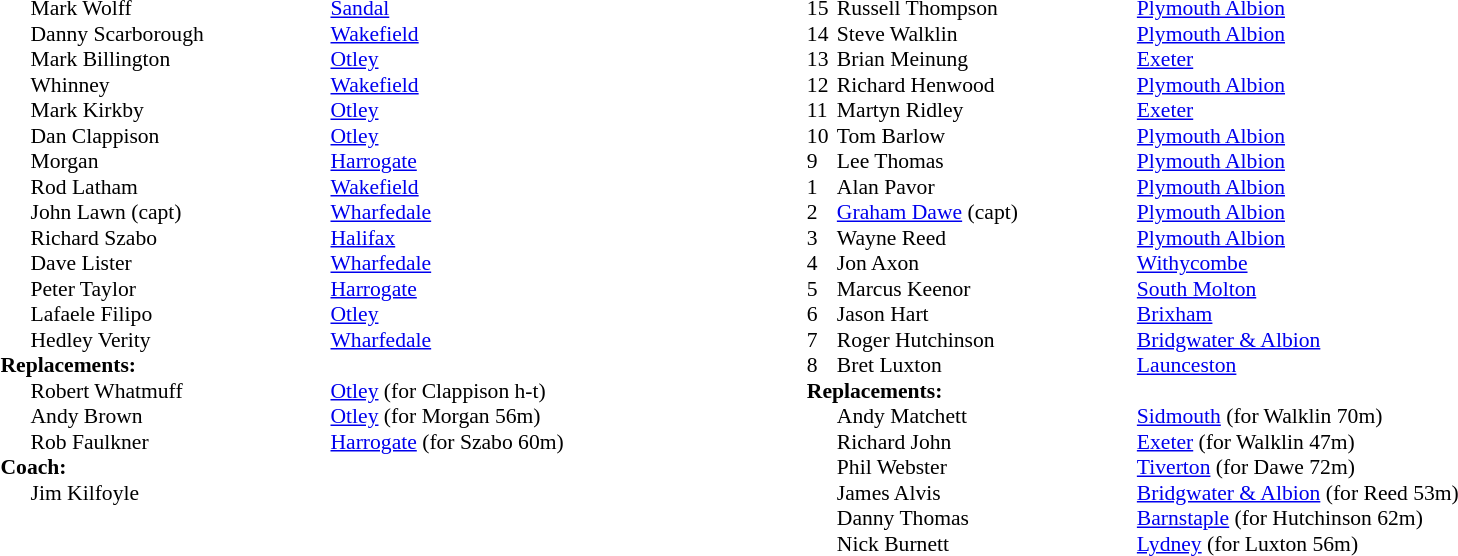<table width="80%">
<tr>
<td valign="top" width="50%"><br><table style="font-size: 90%" cellspacing="0" cellpadding="0">
<tr>
<th width="20"></th>
<th width="200"></th>
</tr>
<tr>
<td></td>
<td>Mark Wolff</td>
<td><a href='#'>Sandal</a></td>
</tr>
<tr>
<td></td>
<td>Danny Scarborough</td>
<td><a href='#'>Wakefield</a></td>
</tr>
<tr>
<td></td>
<td>Mark Billington</td>
<td><a href='#'>Otley</a></td>
</tr>
<tr>
<td></td>
<td>Whinney</td>
<td><a href='#'>Wakefield</a></td>
</tr>
<tr>
<td></td>
<td>Mark Kirkby</td>
<td><a href='#'>Otley</a></td>
</tr>
<tr>
<td></td>
<td>Dan Clappison</td>
<td><a href='#'>Otley</a></td>
</tr>
<tr>
<td></td>
<td>Morgan</td>
<td><a href='#'>Harrogate</a></td>
</tr>
<tr>
<td></td>
<td>Rod Latham</td>
<td><a href='#'>Wakefield</a></td>
</tr>
<tr>
<td></td>
<td>John Lawn (capt)</td>
<td><a href='#'>Wharfedale</a></td>
</tr>
<tr>
<td></td>
<td>Richard Szabo</td>
<td><a href='#'>Halifax</a></td>
</tr>
<tr>
<td></td>
<td>Dave Lister</td>
<td><a href='#'>Wharfedale</a></td>
</tr>
<tr>
<td></td>
<td>Peter Taylor</td>
<td><a href='#'>Harrogate</a></td>
</tr>
<tr>
<td></td>
<td>Lafaele Filipo</td>
<td><a href='#'>Otley</a></td>
</tr>
<tr>
<td></td>
<td>Hedley Verity</td>
<td><a href='#'>Wharfedale</a></td>
</tr>
<tr>
<td colspan=3><strong>Replacements:</strong></td>
</tr>
<tr>
<td></td>
<td>Robert Whatmuff</td>
<td><a href='#'>Otley</a> (for Clappison h-t)</td>
</tr>
<tr>
<td></td>
<td>Andy Brown</td>
<td><a href='#'>Otley</a> (for Morgan 56m)</td>
</tr>
<tr>
<td></td>
<td>Rob Faulkner</td>
<td><a href='#'>Harrogate</a> (for Szabo 60m)</td>
</tr>
<tr>
<td colspan=3><strong>Coach:</strong></td>
</tr>
<tr>
<td></td>
<td>Jim Kilfoyle</td>
</tr>
</table>
</td>
<td valign="top" width="50%"><br><table style="font-size: 90%" cellspacing="0" cellpadding="0" align="center">
<tr>
<th width="20"></th>
<th width="200"></th>
</tr>
<tr>
<td>15</td>
<td>Russell Thompson</td>
<td><a href='#'>Plymouth Albion</a></td>
</tr>
<tr>
<td>14</td>
<td>Steve Walklin</td>
<td><a href='#'>Plymouth Albion</a></td>
</tr>
<tr>
<td>13</td>
<td>Brian Meinung</td>
<td><a href='#'>Exeter</a></td>
</tr>
<tr>
<td>12</td>
<td>Richard Henwood</td>
<td><a href='#'>Plymouth Albion</a></td>
</tr>
<tr>
<td>11</td>
<td>Martyn Ridley</td>
<td><a href='#'>Exeter</a></td>
</tr>
<tr>
<td>10</td>
<td>Tom Barlow</td>
<td><a href='#'>Plymouth Albion</a></td>
</tr>
<tr>
<td>9</td>
<td>Lee Thomas</td>
<td><a href='#'>Plymouth Albion</a></td>
</tr>
<tr>
<td>1</td>
<td>Alan Pavor</td>
<td><a href='#'>Plymouth Albion</a></td>
</tr>
<tr>
<td>2</td>
<td><a href='#'>Graham Dawe</a> (capt)</td>
<td><a href='#'>Plymouth Albion</a></td>
</tr>
<tr>
<td>3</td>
<td>Wayne Reed</td>
<td><a href='#'>Plymouth Albion</a></td>
</tr>
<tr>
<td>4</td>
<td>Jon Axon</td>
<td><a href='#'>Withycombe</a></td>
</tr>
<tr>
<td>5</td>
<td>Marcus Keenor</td>
<td><a href='#'>South Molton</a></td>
</tr>
<tr>
<td>6</td>
<td>Jason Hart</td>
<td><a href='#'>Brixham</a></td>
</tr>
<tr>
<td>7</td>
<td>Roger Hutchinson</td>
<td><a href='#'>Bridgwater & Albion</a></td>
</tr>
<tr>
<td>8</td>
<td>Bret Luxton</td>
<td><a href='#'>Launceston</a></td>
</tr>
<tr>
<td colspan=3><strong>Replacements:</strong></td>
</tr>
<tr>
<td></td>
<td>Andy Matchett</td>
<td><a href='#'>Sidmouth</a> (for Walklin 70m)</td>
</tr>
<tr>
<td></td>
<td>Richard John</td>
<td><a href='#'>Exeter</a> (for Walklin 47m)</td>
</tr>
<tr>
<td></td>
<td>Phil Webster</td>
<td><a href='#'>Tiverton</a> (for Dawe 72m)</td>
</tr>
<tr>
<td></td>
<td>James Alvis</td>
<td><a href='#'>Bridgwater & Albion</a> (for Reed 53m)</td>
</tr>
<tr>
<td></td>
<td>Danny Thomas</td>
<td><a href='#'>Barnstaple</a> (for Hutchinson 62m)</td>
</tr>
<tr>
<td></td>
<td>Nick Burnett</td>
<td><a href='#'>Lydney</a> (for Luxton 56m)</td>
</tr>
</table>
</td>
</tr>
</table>
